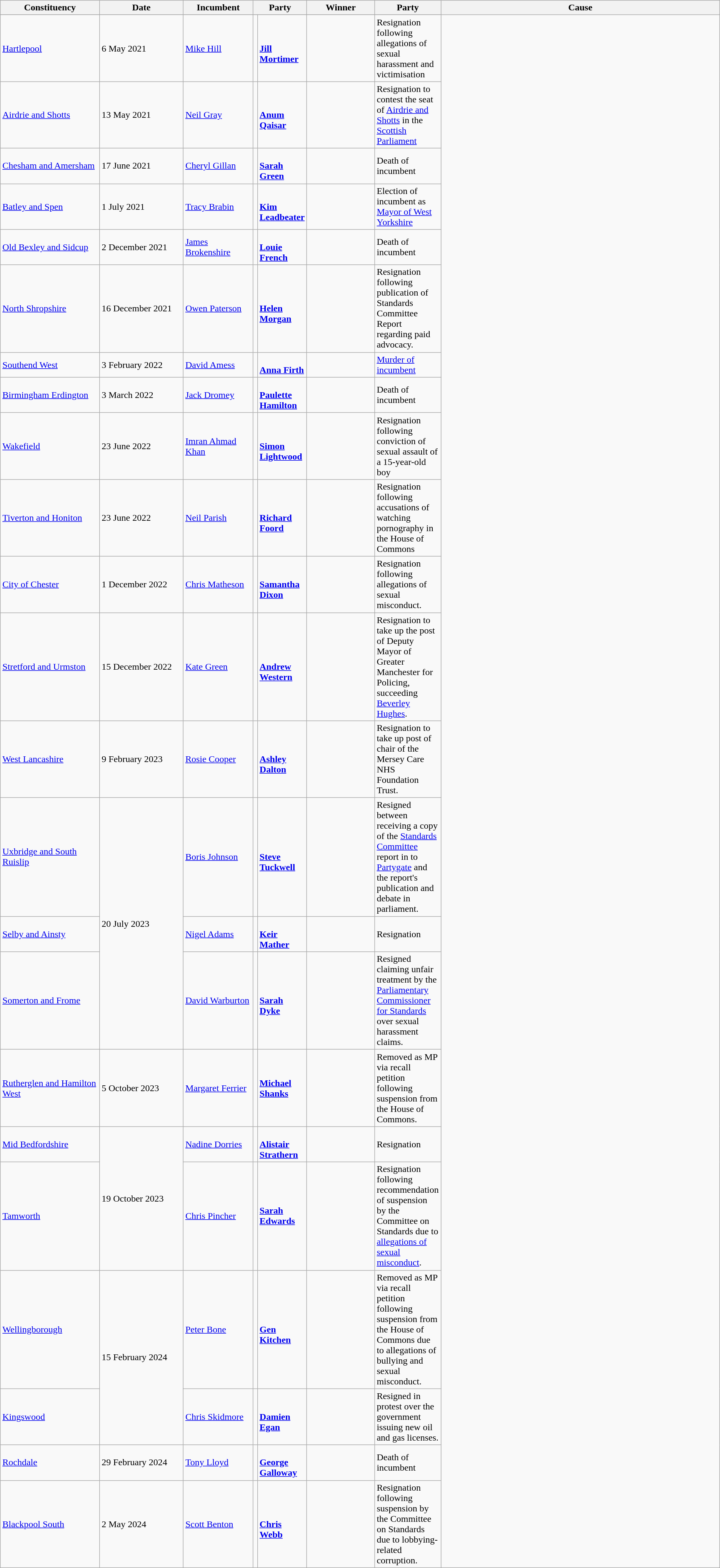<table class="wikitable">
<tr>
<th ! scope="col" style="width: 175px;">Constituency</th>
<th ! scope="col" style="width: 150px;">Date</th>
<th ! scope="col" style="width: 120px;">Incumbent</th>
<th ! scope="col" style="width: 50px;" colspan=2>Party</th>
<th ! scope="col" style="width: 120px;">Winner</th>
<th ! scope="col" style="width: 25px;" colspan=2>Party</th>
<th ! scope="col" style="width: 550px;">Cause</th>
</tr>
<tr>
</tr>
<tr>
</tr>
<tr>
<td><a href='#'>Hartlepool</a></td>
<td>6 May 2021</td>
<td><a href='#'>Mike Hill</a></td>
<td></td>
<td><br><strong><a href='#'>Jill Mortimer</a></strong></td>
<td></td>
<td>Resignation following allegations of sexual harassment and victimisation</td>
</tr>
<tr>
<td><a href='#'>Airdrie and Shotts</a></td>
<td>13 May 2021</td>
<td><a href='#'>Neil Gray</a></td>
<td></td>
<td><br><strong><a href='#'>Anum Qaisar</a></strong></td>
<td></td>
<td>Resignation to contest the seat of <a href='#'>Airdrie and Shotts</a> in the <a href='#'>Scottish Parliament</a></td>
</tr>
<tr>
<td><a href='#'>Chesham and Amersham</a></td>
<td>17 June 2021</td>
<td><a href='#'>Cheryl Gillan</a></td>
<td></td>
<td><br><strong><a href='#'>Sarah Green</a></strong></td>
<td></td>
<td>Death of incumbent</td>
</tr>
<tr>
<td><a href='#'>Batley and Spen</a></td>
<td>1 July 2021</td>
<td><a href='#'>Tracy Brabin</a></td>
<td></td>
<td><br><strong><a href='#'>Kim Leadbeater</a></strong></td>
<td></td>
<td>Election of incumbent as <a href='#'>Mayor of West Yorkshire</a></td>
</tr>
<tr>
<td><a href='#'>Old Bexley and Sidcup</a></td>
<td>2 December 2021</td>
<td><a href='#'>James Brokenshire</a></td>
<td></td>
<td><br><strong><a href='#'>Louie French</a></strong></td>
<td></td>
<td>Death of incumbent</td>
</tr>
<tr>
<td><a href='#'>North Shropshire</a></td>
<td>16 December 2021</td>
<td><a href='#'>Owen Paterson</a></td>
<td></td>
<td><br><strong><a href='#'>Helen Morgan</a></strong></td>
<td></td>
<td>Resignation following publication of Standards Committee Report regarding paid advocacy.</td>
</tr>
<tr>
<td><a href='#'>Southend West</a></td>
<td>3 February 2022</td>
<td><a href='#'>David Amess</a></td>
<td></td>
<td><br><strong><a href='#'>Anna Firth</a></strong></td>
<td></td>
<td><a href='#'>Murder of incumbent</a></td>
</tr>
<tr>
<td><a href='#'>Birmingham Erdington</a></td>
<td>3 March 2022</td>
<td><a href='#'>Jack Dromey</a></td>
<td></td>
<td><br><strong><a href='#'>Paulette Hamilton</a></strong></td>
<td></td>
<td>Death of incumbent</td>
</tr>
<tr>
<td><a href='#'>Wakefield</a></td>
<td>23 June 2022</td>
<td><a href='#'>Imran Ahmad Khan</a></td>
<td></td>
<td><br><strong><a href='#'>Simon Lightwood</a></strong></td>
<td></td>
<td>Resignation following conviction of sexual assault of a 15-year-old boy</td>
</tr>
<tr>
<td><a href='#'>Tiverton and Honiton</a></td>
<td>23 June 2022</td>
<td><a href='#'>Neil Parish</a></td>
<td></td>
<td><br><strong><a href='#'>Richard Foord</a></strong></td>
<td></td>
<td>Resignation following accusations of watching pornography in the House of Commons</td>
</tr>
<tr>
<td><a href='#'>City of Chester</a></td>
<td>1 December 2022</td>
<td><a href='#'>Chris Matheson</a></td>
<td></td>
<td><br><strong><a href='#'>Samantha Dixon</a></strong></td>
<td></td>
<td>Resignation following allegations of sexual misconduct.</td>
</tr>
<tr>
<td><a href='#'>Stretford and Urmston</a></td>
<td>15 December 2022</td>
<td><a href='#'>Kate Green</a></td>
<td></td>
<td><br><strong><a href='#'>Andrew Western</a></strong></td>
<td></td>
<td>Resignation to take up the post of Deputy Mayor of Greater Manchester for Policing, succeeding <a href='#'>Beverley Hughes</a>.</td>
</tr>
<tr>
<td><a href='#'>West Lancashire</a></td>
<td>9 February 2023</td>
<td><a href='#'>Rosie Cooper</a></td>
<td></td>
<td><br><strong><a href='#'>Ashley Dalton</a></strong></td>
<td></td>
<td>Resignation to take up post of chair of the Mersey Care NHS Foundation Trust.</td>
</tr>
<tr>
<td><a href='#'>Uxbridge and South Ruislip</a></td>
<td rowspan=3>20 July 2023</td>
<td><a href='#'>Boris Johnson</a></td>
<td></td>
<td><br><strong><a href='#'>Steve Tuckwell</a></strong></td>
<td></td>
<td>Resigned between receiving a copy of the <a href='#'>Standards Committee</a> report in to <a href='#'>Partygate</a> and the report's publication and debate in parliament.</td>
</tr>
<tr>
<td><a href='#'>Selby and Ainsty</a></td>
<td><a href='#'>Nigel Adams</a></td>
<td></td>
<td><br><strong><a href='#'>Keir Mather</a></strong></td>
<td></td>
<td>Resignation</td>
</tr>
<tr>
<td><a href='#'>Somerton and Frome</a></td>
<td><a href='#'>David Warburton</a></td>
<td></td>
<td><br><strong><a href='#'>Sarah Dyke</a></strong></td>
<td></td>
<td>Resigned claiming unfair treatment by the <a href='#'>Parliamentary Commissioner for Standards</a> over sexual harassment claims.</td>
</tr>
<tr>
<td><a href='#'>Rutherglen and Hamilton West</a></td>
<td>5 October 2023</td>
<td><a href='#'>Margaret Ferrier</a></td>
<td></td>
<td> <strong><a href='#'>Michael Shanks</a></strong></td>
<td></td>
<td>Removed as MP via recall petition following suspension from the House of Commons.</td>
</tr>
<tr>
<td><a href='#'>Mid Bedfordshire</a></td>
<td rowspan=2>19 October 2023</td>
<td><a href='#'>Nadine Dorries</a></td>
<td></td>
<td><br><strong><a href='#'>Alistair Strathern</a></strong></td>
<td></td>
<td>Resignation</td>
</tr>
<tr>
<td><a href='#'>Tamworth</a></td>
<td><a href='#'>Chris Pincher</a></td>
<td></td>
<td> <strong><a href='#'>Sarah Edwards</a></strong></td>
<td></td>
<td>Resignation following recommendation of suspension by the Committee on Standards due to <a href='#'>allegations of sexual misconduct</a>.</td>
</tr>
<tr>
<td><a href='#'>Wellingborough</a></td>
<td rowspan=2>15 February 2024</td>
<td><a href='#'>Peter Bone</a></td>
<td></td>
<td><br><strong><a href='#'>Gen Kitchen</a></strong></td>
<td></td>
<td>Removed as MP via recall petition following suspension from the House of Commons due to allegations of bullying and sexual misconduct.</td>
</tr>
<tr>
<td><a href='#'>Kingswood</a></td>
<td><a href='#'>Chris Skidmore</a></td>
<td></td>
<td><br><strong><a href='#'>Damien Egan</a></strong></td>
<td></td>
<td>Resigned in protest over the government issuing new oil and gas licenses.</td>
</tr>
<tr>
<td><a href='#'>Rochdale</a></td>
<td>29 February 2024</td>
<td><a href='#'>Tony Lloyd</a></td>
<td></td>
<td><br><strong><a href='#'>George Galloway</a></strong></td>
<td></td>
<td>Death of incumbent</td>
</tr>
<tr>
<td><a href='#'>Blackpool South</a></td>
<td>2 May 2024</td>
<td><a href='#'>Scott Benton</a></td>
<td></td>
<td><br><a href='#'><strong>Chris Webb</strong></a></td>
<td></td>
<td>Resignation following suspension by the Committee on Standards due to lobbying-related corruption.</td>
</tr>
</table>
